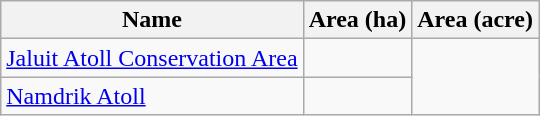<table class="wikitable sortable">
<tr>
<th scope="col" align=left>Name</th>
<th scope="col">Area (ha)</th>
<th scope="col">Area (acre)</th>
</tr>
<tr ---->
<td><a href='#'>Jaluit Atoll Conservation Area</a></td>
<td></td>
</tr>
<tr ---->
<td><a href='#'>Namdrik Atoll</a></td>
<td></td>
</tr>
</table>
